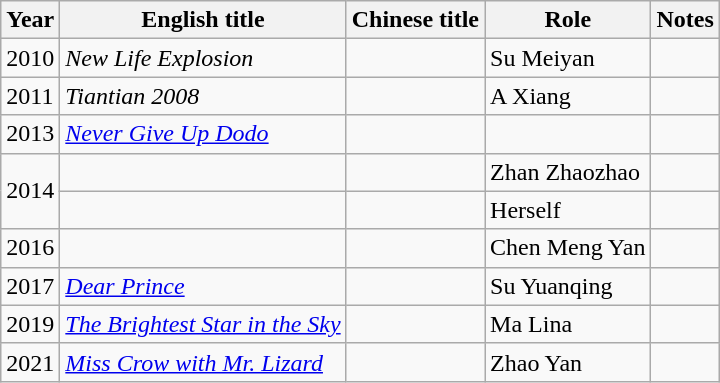<table class="wikitable">
<tr>
<th>Year</th>
<th>English title</th>
<th>Chinese title</th>
<th>Role</th>
<th>Notes</th>
</tr>
<tr>
<td rowspan="1">2010</td>
<td><em>New Life Explosion</em></td>
<td></td>
<td>Su Meiyan</td>
<td></td>
</tr>
<tr>
<td>2011</td>
<td><em>Tiantian 2008</em></td>
<td></td>
<td>A Xiang</td>
<td></td>
</tr>
<tr>
<td>2013</td>
<td><em><a href='#'>Never Give Up Dodo</a></em></td>
<td></td>
<td></td>
<td></td>
</tr>
<tr>
<td rowspan="2">2014</td>
<td></td>
<td></td>
<td>Zhan Zhaozhao</td>
<td></td>
</tr>
<tr>
<td></td>
<td></td>
<td>Herself</td>
<td></td>
</tr>
<tr>
<td rowspan="1">2016</td>
<td></td>
<td></td>
<td>Chen Meng Yan</td>
<td></td>
</tr>
<tr>
<td rowspan="1">2017</td>
<td><em><a href='#'>Dear Prince</a></em></td>
<td></td>
<td>Su Yuanqing</td>
<td></td>
</tr>
<tr>
<td>2019</td>
<td><em><a href='#'>The Brightest Star in the Sky</a></em></td>
<td></td>
<td>Ma Lina</td>
<td></td>
</tr>
<tr>
<td>2021</td>
<td><em><a href='#'>Miss Crow with Mr. Lizard</a></em></td>
<td></td>
<td>Zhao Yan</td>
<td></td>
</tr>
</table>
